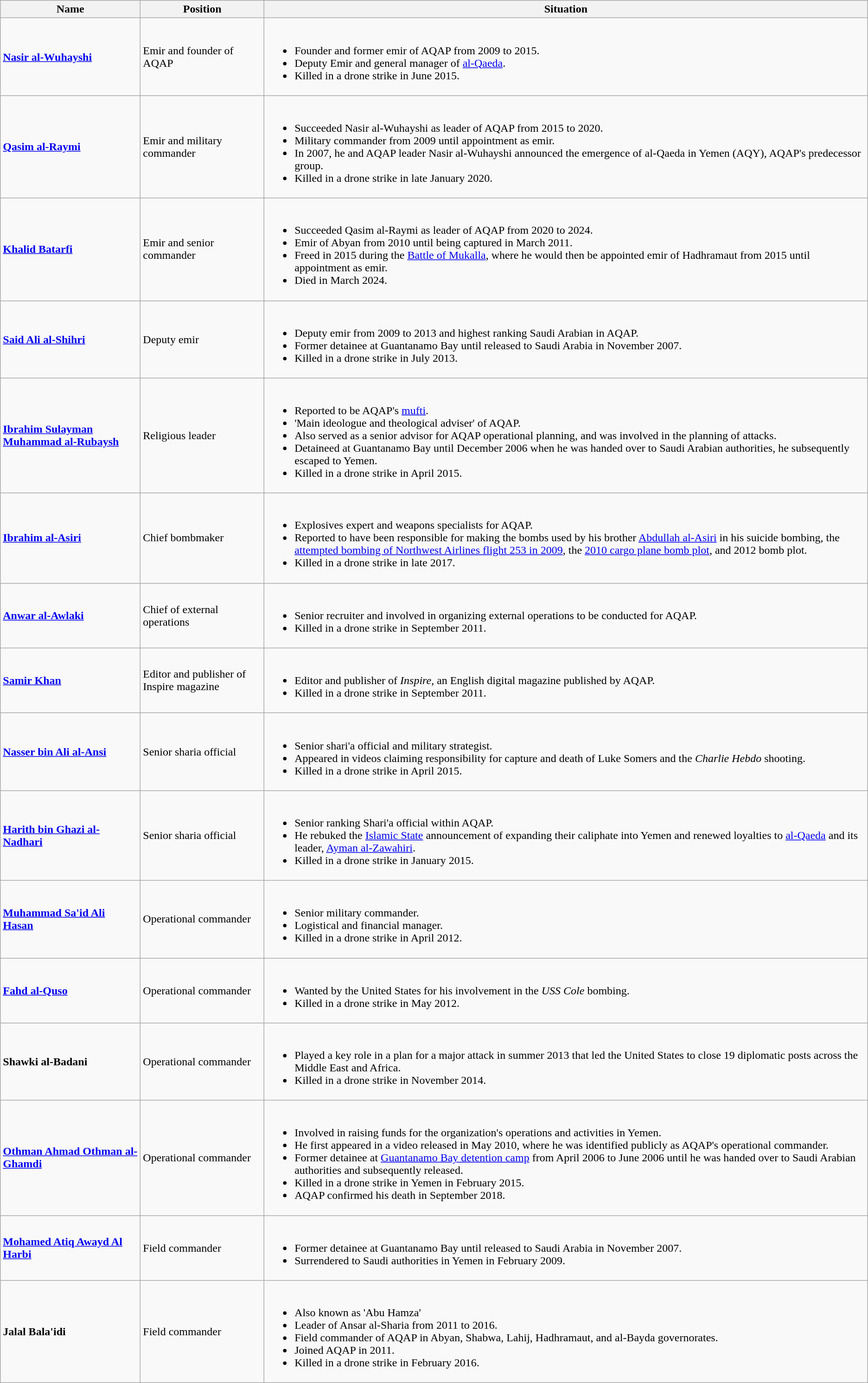<table class="wikitable sortable">
<tr>
<th>Name</th>
<th>Position</th>
<th>Situation</th>
</tr>
<tr>
<td><strong><a href='#'>Nasir al-Wuhayshi</a></strong></td>
<td>Emir and founder of AQAP</td>
<td><br><ul><li>Founder and former emir of AQAP from 2009 to 2015.</li><li>Deputy Emir and general manager of <a href='#'>al-Qaeda</a>.</li><li>Killed in a drone strike in June 2015.</li></ul></td>
</tr>
<tr>
<td><strong><a href='#'>Qasim al-Raymi</a></strong></td>
<td>Emir and military commander</td>
<td><br><ul><li>Succeeded Nasir al-Wuhayshi as leader of AQAP from 2015 to 2020.</li><li>Military commander from 2009 until appointment as emir.</li><li>In 2007, he and AQAP leader Nasir al-Wuhayshi announced the emergence of al-Qaeda in Yemen (AQY), AQAP's predecessor group.</li><li>Killed in a drone strike in late January 2020.</li></ul></td>
</tr>
<tr>
<td><strong><a href='#'>Khalid Batarfi</a></strong></td>
<td>Emir and senior commander</td>
<td><br><ul><li>Succeeded Qasim al-Raymi as leader of AQAP from 2020 to 2024.</li><li>Emir of Abyan from 2010 until being captured in March 2011.</li><li>Freed in 2015 during the <a href='#'>Battle of Mukalla</a>, where he would then be appointed emir of Hadhramaut from 2015 until appointment as emir.</li><li>Died in March 2024.</li></ul></td>
</tr>
<tr>
<td><strong><a href='#'>Said Ali al-Shihri</a></strong></td>
<td>Deputy emir</td>
<td><br><ul><li>Deputy emir from 2009 to 2013 and highest ranking Saudi Arabian in AQAP.</li><li>Former detainee at Guantanamo Bay until released to Saudi Arabia in November 2007.</li><li>Killed in a drone strike in July 2013.</li></ul></td>
</tr>
<tr>
<td><strong><a href='#'>Ibrahim Sulayman Muhammad al-Rubaysh</a></strong></td>
<td>Religious leader</td>
<td><br><ul><li>Reported to be AQAP's <a href='#'>mufti</a>.</li><li>'Main ideologue and theological adviser' of AQAP.</li><li>Also served as a senior advisor for AQAP operational planning, and was involved in the planning of attacks.</li><li>Detaineed at Guantanamo Bay until December 2006 when he was handed over to Saudi Arabian authorities, he subsequently escaped to Yemen.</li><li>Killed in a drone strike in April 2015.</li></ul></td>
</tr>
<tr>
<td><strong><a href='#'>Ibrahim al-Asiri</a></strong></td>
<td>Chief bombmaker</td>
<td><br><ul><li>Explosives expert and weapons specialists for AQAP.</li><li>Reported to have been responsible for making the bombs used by his brother <a href='#'>Abdullah al-Asiri</a> in his suicide bombing, the <a href='#'>attempted bombing of Northwest Airlines flight 253 in 2009</a>, the <a href='#'>2010 cargo plane bomb plot</a>, and 2012 bomb plot.</li><li>Killed in a drone strike in late 2017.</li></ul></td>
</tr>
<tr>
<td><strong><a href='#'>Anwar al-Awlaki</a></strong></td>
<td>Chief of external operations</td>
<td><br><ul><li>Senior recruiter and involved in organizing external operations to be conducted for AQAP.</li><li>Killed in a drone strike in September 2011.</li></ul></td>
</tr>
<tr>
<td><strong><a href='#'>Samir Khan</a></strong></td>
<td>Editor and publisher of Inspire magazine</td>
<td><br><ul><li>Editor and publisher of <em>Inspire</em>, an English digital magazine published by AQAP.</li><li>Killed in a drone strike in September 2011.</li></ul></td>
</tr>
<tr>
<td><strong><a href='#'>Nasser bin Ali al-Ansi</a></strong></td>
<td>Senior sharia official</td>
<td><br><ul><li>Senior shari'a official and military strategist.</li><li>Appeared in videos claiming responsibility for capture and death of Luke Somers and the <em>Charlie Hebdo</em> shooting.</li><li>Killed in a drone strike in April 2015.</li></ul></td>
</tr>
<tr>
<td><strong><a href='#'>Harith bin Ghazi al-Nadhari</a></strong></td>
<td>Senior sharia official</td>
<td><br><ul><li>Senior ranking Shari'a official within AQAP.</li><li>He rebuked the <a href='#'>Islamic State</a> announcement of expanding their caliphate into Yemen and renewed loyalties to <a href='#'>al-Qaeda</a> and its leader, <a href='#'>Ayman al-Zawahiri</a>.</li><li>Killed in a drone strike in January 2015.</li></ul></td>
</tr>
<tr>
<td><strong><a href='#'>Muhammad Sa'id Ali Hasan</a></strong></td>
<td>Operational commander</td>
<td><br><ul><li>Senior military commander.</li><li>Logistical and financial manager.</li><li>Killed in a drone strike in April 2012.</li></ul></td>
</tr>
<tr>
<td><strong><a href='#'>Fahd al-Quso</a></strong></td>
<td>Operational commander</td>
<td><br><ul><li>Wanted by the United States for his involvement in the <em>USS Cole</em> bombing.</li><li>Killed in a drone strike in May 2012.</li></ul></td>
</tr>
<tr>
<td><strong>Shawki al-Badani</strong></td>
<td>Operational commander</td>
<td><br><ul><li>Played a key role in a plan for a major attack in summer 2013 that led the United States to close 19 diplomatic posts across the Middle East and Africa.</li><li>Killed in a drone strike in November 2014.</li></ul></td>
</tr>
<tr>
<td><strong><a href='#'>Othman Ahmad Othman al-Ghamdi</a></strong></td>
<td>Operational commander</td>
<td><br><ul><li>Involved in raising funds for the organization's operations and activities in Yemen.</li><li>He first appeared in a video released in May 2010, where he was identified publicly as AQAP's operational commander.</li><li>Former detainee at <a href='#'>Guantanamo Bay detention camp</a> from April 2006 to June 2006 until he was handed over to Saudi Arabian authorities and subsequently released.</li><li>Killed in a drone strike in Yemen in February 2015.</li><li>AQAP confirmed his death in September 2018.</li></ul></td>
</tr>
<tr>
<td><strong><a href='#'>Mohamed Atiq Awayd Al Harbi</a> </strong></td>
<td>Field commander</td>
<td><br><ul><li>Former detainee at Guantanamo Bay until released to Saudi Arabia in November 2007.</li><li>Surrendered to Saudi authorities in Yemen in February 2009.</li></ul></td>
</tr>
<tr>
<td><strong>Jalal Bala'idi</strong> </td>
<td>Field commander</td>
<td><br><ul><li>Also known as 'Abu Hamza'</li><li>Leader of Ansar al-Sharia from 2011 to 2016.</li><li>Field commander of AQAP in Abyan, Shabwa, Lahij, Hadhramaut, and al-Bayda governorates.</li><li>Joined AQAP in 2011.</li><li>Killed in a drone strike in February 2016.</li></ul></td>
</tr>
</table>
